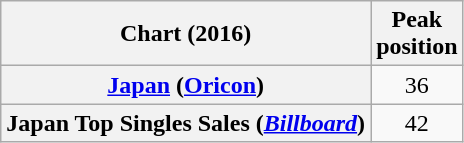<table class="wikitable sortable plainrowheaders">
<tr>
<th scope="col">Chart (2016)</th>
<th scope="col">Peak<br>position</th>
</tr>
<tr>
<th scope="row"><a href='#'>Japan</a> (<a href='#'>Oricon</a>)</th>
<td align="center">36</td>
</tr>
<tr>
<th scope="row">Japan Top Singles Sales (<em><a href='#'>Billboard</a></em>)</th>
<td align="center">42</td>
</tr>
</table>
